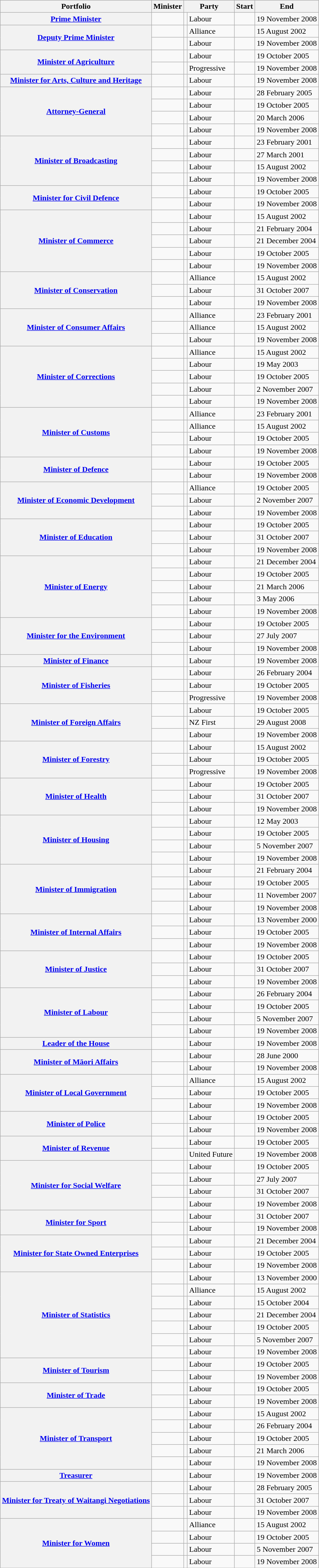<table class="sortable wikitable">
<tr>
<th scope="col">Portfolio</th>
<th scope="col">Minister</th>
<th scope="col" colspan="2">Party</th>
<th scope="col">Start</th>
<th scope="col">End</th>
</tr>
<tr>
<th scope="row"><a href='#'>Prime Minister</a></th>
<td></td>
<td bgcolor=></td>
<td>Labour</td>
<td></td>
<td>19 November 2008</td>
</tr>
<tr>
<th rowspan="2" scope="row"><a href='#'>Deputy Prime Minister</a></th>
<td></td>
<td bgcolor=></td>
<td>Alliance</td>
<td></td>
<td>15 August 2002</td>
</tr>
<tr>
<td></td>
<td bgcolor=></td>
<td>Labour</td>
<td></td>
<td>19 November 2008</td>
</tr>
<tr>
<th rowspan="2" scope="row"><a href='#'>Minister of Agriculture</a></th>
<td></td>
<td bgcolor=></td>
<td>Labour</td>
<td></td>
<td>19 October 2005</td>
</tr>
<tr>
<td></td>
<td bgcolor=></td>
<td>Progressive</td>
<td></td>
<td>19 November 2008</td>
</tr>
<tr>
<th scope="row"><a href='#'>Minister for Arts, Culture and Heritage</a></th>
<td></td>
<td bgcolor=></td>
<td>Labour</td>
<td></td>
<td>19 November 2008</td>
</tr>
<tr>
<th rowspan="4" scope="row"><a href='#'>Attorney-General</a></th>
<td></td>
<td bgcolor=></td>
<td>Labour</td>
<td></td>
<td>28 February 2005</td>
</tr>
<tr>
<td></td>
<td bgcolor=></td>
<td>Labour</td>
<td></td>
<td>19 October 2005</td>
</tr>
<tr>
<td></td>
<td bgcolor=></td>
<td>Labour</td>
<td></td>
<td>20 March 2006</td>
</tr>
<tr>
<td></td>
<td bgcolor=></td>
<td>Labour</td>
<td></td>
<td>19 November 2008</td>
</tr>
<tr>
<th rowspan="4" scope="row"><a href='#'>Minister of Broadcasting</a></th>
<td></td>
<td bgcolor=></td>
<td>Labour</td>
<td></td>
<td>23 February 2001</td>
</tr>
<tr>
<td></td>
<td bgcolor=></td>
<td>Labour</td>
<td></td>
<td>27 March 2001</td>
</tr>
<tr>
<td></td>
<td bgcolor=></td>
<td>Labour</td>
<td></td>
<td>15 August 2002</td>
</tr>
<tr>
<td></td>
<td bgcolor=></td>
<td>Labour</td>
<td></td>
<td>19 November 2008</td>
</tr>
<tr>
<th rowspan="2" scope="row"><a href='#'>Minister for Civil Defence</a></th>
<td></td>
<td bgcolor=></td>
<td>Labour</td>
<td></td>
<td>19 October 2005</td>
</tr>
<tr>
<td></td>
<td bgcolor=></td>
<td>Labour</td>
<td></td>
<td>19 November 2008</td>
</tr>
<tr>
<th rowspan="5" scope="row"><a href='#'>Minister of Commerce</a></th>
<td></td>
<td bgcolor=></td>
<td>Labour</td>
<td></td>
<td>15 August 2002</td>
</tr>
<tr>
<td></td>
<td bgcolor=></td>
<td>Labour</td>
<td></td>
<td>21 February 2004</td>
</tr>
<tr>
<td></td>
<td bgcolor=></td>
<td>Labour</td>
<td></td>
<td>21 December 2004</td>
</tr>
<tr>
<td></td>
<td bgcolor=></td>
<td>Labour</td>
<td></td>
<td>19 October 2005</td>
</tr>
<tr>
<td></td>
<td bgcolor=></td>
<td>Labour</td>
<td></td>
<td>19 November 2008</td>
</tr>
<tr>
<th rowspan="3" scope="row"><a href='#'>Minister of Conservation</a></th>
<td></td>
<td bgcolor=></td>
<td>Alliance</td>
<td></td>
<td>15 August 2002</td>
</tr>
<tr>
<td></td>
<td bgcolor=></td>
<td>Labour</td>
<td></td>
<td>31 October 2007</td>
</tr>
<tr>
<td></td>
<td bgcolor=></td>
<td>Labour</td>
<td></td>
<td>19 November 2008</td>
</tr>
<tr>
<th rowspan="3" scope="row"><a href='#'>Minister of Consumer Affairs</a></th>
<td></td>
<td bgcolor=></td>
<td>Alliance</td>
<td></td>
<td>23 February 2001</td>
</tr>
<tr>
<td></td>
<td bgcolor=></td>
<td>Alliance</td>
<td></td>
<td>15 August 2002</td>
</tr>
<tr>
<td></td>
<td bgcolor=></td>
<td>Labour</td>
<td></td>
<td>19 November 2008</td>
</tr>
<tr>
<th rowspan="5" scope="row"><a href='#'>Minister of Corrections</a></th>
<td></td>
<td bgcolor=></td>
<td>Alliance</td>
<td></td>
<td>15 August 2002</td>
</tr>
<tr>
<td></td>
<td bgcolor=></td>
<td>Labour</td>
<td></td>
<td>19 May 2003</td>
</tr>
<tr>
<td></td>
<td bgcolor=></td>
<td>Labour</td>
<td></td>
<td>19 October 2005</td>
</tr>
<tr>
<td></td>
<td bgcolor=></td>
<td>Labour</td>
<td></td>
<td>2 November 2007</td>
</tr>
<tr>
<td></td>
<td bgcolor=></td>
<td>Labour</td>
<td></td>
<td>19 November 2008</td>
</tr>
<tr>
<th rowspan="4" scope="row"><a href='#'>Minister of Customs</a></th>
<td></td>
<td bgcolor=></td>
<td>Alliance</td>
<td></td>
<td>23 February 2001</td>
</tr>
<tr>
<td></td>
<td bgcolor=></td>
<td>Alliance</td>
<td></td>
<td>15 August 2002</td>
</tr>
<tr>
<td></td>
<td bgcolor=></td>
<td>Labour</td>
<td></td>
<td>19 October 2005</td>
</tr>
<tr>
<td></td>
<td bgcolor=></td>
<td>Labour</td>
<td></td>
<td>19 November 2008</td>
</tr>
<tr>
<th rowspan="2" scope="row"><a href='#'>Minister of Defence</a></th>
<td></td>
<td bgcolor=></td>
<td>Labour</td>
<td></td>
<td>19 October 2005</td>
</tr>
<tr>
<td></td>
<td bgcolor=></td>
<td>Labour</td>
<td></td>
<td>19 November 2008</td>
</tr>
<tr>
<th rowspan="3" scope="row"><a href='#'>Minister of Economic Development</a></th>
<td></td>
<td bgcolor=></td>
<td>Alliance</td>
<td></td>
<td>19 October 2005</td>
</tr>
<tr>
<td></td>
<td bgcolor=></td>
<td>Labour</td>
<td></td>
<td>2 November 2007</td>
</tr>
<tr>
<td></td>
<td bgcolor=></td>
<td>Labour</td>
<td></td>
<td>19 November 2008</td>
</tr>
<tr>
<th rowspan="3" scope="row"><a href='#'>Minister of Education</a></th>
<td></td>
<td bgcolor=></td>
<td>Labour</td>
<td></td>
<td>19 October 2005</td>
</tr>
<tr>
<td></td>
<td bgcolor=></td>
<td>Labour</td>
<td></td>
<td>31 October 2007</td>
</tr>
<tr>
<td></td>
<td bgcolor=></td>
<td>Labour</td>
<td></td>
<td>19 November 2008</td>
</tr>
<tr>
<th rowspan="5" scope="row"><a href='#'>Minister of Energy</a></th>
<td></td>
<td bgcolor=></td>
<td>Labour</td>
<td></td>
<td>21 December 2004</td>
</tr>
<tr>
<td></td>
<td bgcolor=></td>
<td>Labour</td>
<td></td>
<td>19 October 2005</td>
</tr>
<tr>
<td></td>
<td bgcolor=></td>
<td>Labour</td>
<td></td>
<td>21 March 2006</td>
</tr>
<tr>
<td></td>
<td bgcolor=></td>
<td>Labour</td>
<td></td>
<td>3 May 2006</td>
</tr>
<tr>
<td></td>
<td bgcolor=></td>
<td>Labour</td>
<td></td>
<td>19 November 2008</td>
</tr>
<tr>
<th rowspan="3" scope="row"><a href='#'>Minister for the Environment</a></th>
<td></td>
<td bgcolor=></td>
<td>Labour</td>
<td></td>
<td>19 October 2005</td>
</tr>
<tr>
<td></td>
<td bgcolor=></td>
<td>Labour</td>
<td></td>
<td>27 July 2007</td>
</tr>
<tr>
<td></td>
<td bgcolor=></td>
<td>Labour</td>
<td></td>
<td>19 November 2008</td>
</tr>
<tr>
<th scope="row"><a href='#'>Minister of Finance</a></th>
<td></td>
<td bgcolor=></td>
<td>Labour</td>
<td></td>
<td>19 November 2008</td>
</tr>
<tr>
<th rowspan="3" scope="row"><a href='#'>Minister of Fisheries</a></th>
<td></td>
<td bgcolor=></td>
<td>Labour</td>
<td></td>
<td>26 February 2004</td>
</tr>
<tr>
<td></td>
<td bgcolor=></td>
<td>Labour</td>
<td></td>
<td>19 October 2005</td>
</tr>
<tr>
<td></td>
<td bgcolor=></td>
<td>Progressive</td>
<td></td>
<td>19 November 2008</td>
</tr>
<tr>
<th rowspan="3" scope="row"><a href='#'>Minister of Foreign Affairs</a></th>
<td></td>
<td bgcolor=></td>
<td>Labour</td>
<td></td>
<td>19 October 2005</td>
</tr>
<tr>
<td></td>
<td bgcolor=></td>
<td>NZ First</td>
<td></td>
<td>29 August 2008</td>
</tr>
<tr>
<td></td>
<td bgcolor=></td>
<td>Labour</td>
<td></td>
<td>19 November 2008</td>
</tr>
<tr>
<th rowspan="3" scope="row"><a href='#'>Minister of Forestry</a></th>
<td></td>
<td bgcolor=></td>
<td>Labour</td>
<td></td>
<td>15 August 2002</td>
</tr>
<tr>
<td></td>
<td bgcolor=></td>
<td>Labour</td>
<td></td>
<td>19 October 2005</td>
</tr>
<tr>
<td></td>
<td bgcolor=></td>
<td>Progressive</td>
<td></td>
<td>19 November 2008</td>
</tr>
<tr>
<th rowspan="3" scope="row"><a href='#'>Minister of Health</a></th>
<td></td>
<td bgcolor=></td>
<td>Labour</td>
<td></td>
<td>19 October 2005</td>
</tr>
<tr>
<td></td>
<td bgcolor=></td>
<td>Labour</td>
<td></td>
<td>31 October 2007</td>
</tr>
<tr>
<td></td>
<td bgcolor=></td>
<td>Labour</td>
<td></td>
<td>19 November 2008</td>
</tr>
<tr>
<th rowspan="4" scope="row"><a href='#'>Minister of Housing</a></th>
<td></td>
<td bgcolor=></td>
<td>Labour</td>
<td></td>
<td>12 May 2003</td>
</tr>
<tr>
<td></td>
<td bgcolor=></td>
<td>Labour</td>
<td></td>
<td>19 October 2005</td>
</tr>
<tr>
<td></td>
<td bgcolor=></td>
<td>Labour</td>
<td></td>
<td>5 November 2007</td>
</tr>
<tr>
<td></td>
<td bgcolor=></td>
<td>Labour</td>
<td></td>
<td>19 November 2008</td>
</tr>
<tr>
<th rowspan="4" scope="row"><a href='#'>Minister of Immigration</a></th>
<td></td>
<td bgcolor=></td>
<td>Labour</td>
<td></td>
<td>21 February 2004</td>
</tr>
<tr>
<td></td>
<td bgcolor=></td>
<td>Labour</td>
<td></td>
<td>19 October 2005</td>
</tr>
<tr>
<td></td>
<td bgcolor=></td>
<td>Labour</td>
<td></td>
<td>11 November 2007</td>
</tr>
<tr>
<td></td>
<td bgcolor=></td>
<td>Labour</td>
<td></td>
<td>19 November 2008</td>
</tr>
<tr>
<th rowspan="3" scope="row"><a href='#'>Minister of Internal Affairs</a></th>
<td></td>
<td bgcolor=></td>
<td>Labour</td>
<td></td>
<td>13 November 2000</td>
</tr>
<tr>
<td></td>
<td bgcolor=></td>
<td>Labour</td>
<td></td>
<td>19 October 2005</td>
</tr>
<tr>
<td></td>
<td bgcolor=></td>
<td>Labour</td>
<td></td>
<td>19 November 2008</td>
</tr>
<tr>
<th rowspan="3" scope="row"><a href='#'>Minister of Justice</a></th>
<td></td>
<td bgcolor=></td>
<td>Labour</td>
<td></td>
<td>19 October 2005</td>
</tr>
<tr>
<td></td>
<td bgcolor=></td>
<td>Labour</td>
<td></td>
<td>31 October 2007</td>
</tr>
<tr>
<td></td>
<td bgcolor=></td>
<td>Labour</td>
<td></td>
<td>19 November 2008</td>
</tr>
<tr>
<th rowspan="4" scope="row"><a href='#'>Minister of Labour</a></th>
<td></td>
<td bgcolor=></td>
<td>Labour</td>
<td></td>
<td>26 February 2004</td>
</tr>
<tr>
<td></td>
<td bgcolor=></td>
<td>Labour</td>
<td></td>
<td>19 October 2005</td>
</tr>
<tr>
<td></td>
<td bgcolor=></td>
<td>Labour</td>
<td></td>
<td>5 November 2007</td>
</tr>
<tr>
<td></td>
<td bgcolor=></td>
<td>Labour</td>
<td></td>
<td>19 November 2008</td>
</tr>
<tr>
<th scope="row"><a href='#'>Leader of the House</a></th>
<td></td>
<td bgcolor=></td>
<td>Labour</td>
<td></td>
<td>19 November 2008</td>
</tr>
<tr>
<th rowspan="2" scope="row"><a href='#'>Minister of Māori Affairs</a></th>
<td></td>
<td bgcolor=></td>
<td>Labour</td>
<td></td>
<td>28 June 2000</td>
</tr>
<tr>
<td></td>
<td bgcolor=></td>
<td>Labour</td>
<td></td>
<td>19 November 2008</td>
</tr>
<tr>
<th rowspan="3" scope="row"><a href='#'>Minister of Local Government</a></th>
<td></td>
<td bgcolor=></td>
<td>Alliance</td>
<td></td>
<td>15 August 2002</td>
</tr>
<tr>
<td></td>
<td bgcolor=></td>
<td>Labour</td>
<td></td>
<td>19 October 2005</td>
</tr>
<tr>
<td></td>
<td bgcolor=></td>
<td>Labour</td>
<td></td>
<td>19 November 2008</td>
</tr>
<tr>
<th rowspan="2" scope="row"><a href='#'>Minister of Police</a></th>
<td></td>
<td bgcolor=></td>
<td>Labour</td>
<td></td>
<td>19 October 2005</td>
</tr>
<tr>
<td></td>
<td bgcolor=></td>
<td>Labour</td>
<td></td>
<td>19 November 2008</td>
</tr>
<tr>
<th rowspan="2" scope="row"><a href='#'>Minister of Revenue</a></th>
<td></td>
<td bgcolor=></td>
<td>Labour</td>
<td></td>
<td>19 October 2005</td>
</tr>
<tr>
<td></td>
<td bgcolor=></td>
<td>United Future</td>
<td></td>
<td>19 November 2008</td>
</tr>
<tr>
<th rowspan="4" scope="row"><a href='#'>Minister for Social Welfare</a></th>
<td></td>
<td bgcolor=></td>
<td>Labour</td>
<td></td>
<td>19 October 2005</td>
</tr>
<tr>
<td></td>
<td bgcolor=></td>
<td>Labour</td>
<td></td>
<td>27 July 2007</td>
</tr>
<tr>
<td></td>
<td bgcolor=></td>
<td>Labour</td>
<td></td>
<td>31 October 2007</td>
</tr>
<tr>
<td></td>
<td bgcolor=></td>
<td>Labour</td>
<td></td>
<td>19 November 2008</td>
</tr>
<tr>
<th rowspan="2" scope="row"><a href='#'>Minister for Sport</a></th>
<td></td>
<td bgcolor=></td>
<td>Labour</td>
<td></td>
<td>31 October 2007</td>
</tr>
<tr>
<td></td>
<td bgcolor=></td>
<td>Labour</td>
<td></td>
<td>19 November 2008</td>
</tr>
<tr>
<th rowspan="3" scope="row"><a href='#'>Minister for State Owned Enterprises</a></th>
<td></td>
<td bgcolor=></td>
<td>Labour</td>
<td></td>
<td>21 December 2004</td>
</tr>
<tr>
<td></td>
<td bgcolor=></td>
<td>Labour</td>
<td></td>
<td>19 October 2005</td>
</tr>
<tr>
<td></td>
<td bgcolor=></td>
<td>Labour</td>
<td></td>
<td>19 November 2008</td>
</tr>
<tr>
<th rowspan="7" scope="row"><a href='#'>Minister of Statistics</a></th>
<td></td>
<td bgcolor=></td>
<td>Labour</td>
<td></td>
<td>13 November 2000</td>
</tr>
<tr>
<td></td>
<td bgcolor=></td>
<td>Alliance</td>
<td></td>
<td>15 August 2002</td>
</tr>
<tr>
<td></td>
<td bgcolor=></td>
<td>Labour</td>
<td></td>
<td>15 October 2004</td>
</tr>
<tr>
<td></td>
<td bgcolor=></td>
<td>Labour</td>
<td></td>
<td>21 December 2004</td>
</tr>
<tr>
<td></td>
<td bgcolor=></td>
<td>Labour</td>
<td></td>
<td>19 October 2005</td>
</tr>
<tr>
<td></td>
<td bgcolor=></td>
<td>Labour</td>
<td></td>
<td>5 November 2007</td>
</tr>
<tr>
<td></td>
<td bgcolor=></td>
<td>Labour</td>
<td></td>
<td>19 November 2008</td>
</tr>
<tr>
<th rowspan="2" scope="row"><a href='#'>Minister of Tourism</a></th>
<td></td>
<td bgcolor=></td>
<td>Labour</td>
<td></td>
<td>19 October 2005</td>
</tr>
<tr>
<td></td>
<td bgcolor=></td>
<td>Labour</td>
<td></td>
<td>19 November 2008</td>
</tr>
<tr>
<th rowspan="2" scope="row"><a href='#'>Minister of Trade</a></th>
<td></td>
<td bgcolor=></td>
<td>Labour</td>
<td></td>
<td>19 October 2005</td>
</tr>
<tr>
<td></td>
<td bgcolor=></td>
<td>Labour</td>
<td></td>
<td>19 November 2008</td>
</tr>
<tr>
<th rowspan="5" scope="row"><a href='#'>Minister of Transport</a></th>
<td></td>
<td bgcolor=></td>
<td>Labour</td>
<td></td>
<td>15 August 2002</td>
</tr>
<tr>
<td></td>
<td bgcolor=></td>
<td>Labour</td>
<td></td>
<td>26 February 2004</td>
</tr>
<tr>
<td></td>
<td bgcolor=></td>
<td>Labour</td>
<td></td>
<td>19 October 2005</td>
</tr>
<tr>
<td></td>
<td bgcolor=></td>
<td>Labour</td>
<td></td>
<td>21 March 2006</td>
</tr>
<tr>
<td></td>
<td bgcolor=></td>
<td>Labour</td>
<td></td>
<td>19 November 2008</td>
</tr>
<tr>
<th scope="row"><a href='#'>Treasurer</a></th>
<td></td>
<td bgcolor=></td>
<td>Labour</td>
<td></td>
<td>19 November 2008</td>
</tr>
<tr>
<th rowspan="3" scope="row"><a href='#'>Minister for Treaty of Waitangi Negotiations</a></th>
<td></td>
<td bgcolor=></td>
<td>Labour</td>
<td></td>
<td>28 February 2005</td>
</tr>
<tr>
<td></td>
<td bgcolor=></td>
<td>Labour</td>
<td></td>
<td>31 October 2007</td>
</tr>
<tr>
<td></td>
<td bgcolor=></td>
<td>Labour</td>
<td></td>
<td>19 November 2008</td>
</tr>
<tr>
<th rowspan="4" scope="row"><a href='#'>Minister for Women</a></th>
<td></td>
<td bgcolor=></td>
<td>Alliance</td>
<td></td>
<td>15 August 2002</td>
</tr>
<tr>
<td></td>
<td bgcolor=></td>
<td>Labour</td>
<td></td>
<td>19 October 2005</td>
</tr>
<tr>
<td></td>
<td bgcolor=></td>
<td>Labour</td>
<td></td>
<td>5 November 2007</td>
</tr>
<tr>
<td></td>
<td bgcolor=></td>
<td>Labour</td>
<td></td>
<td>19 November 2008</td>
</tr>
<tr>
</tr>
</table>
